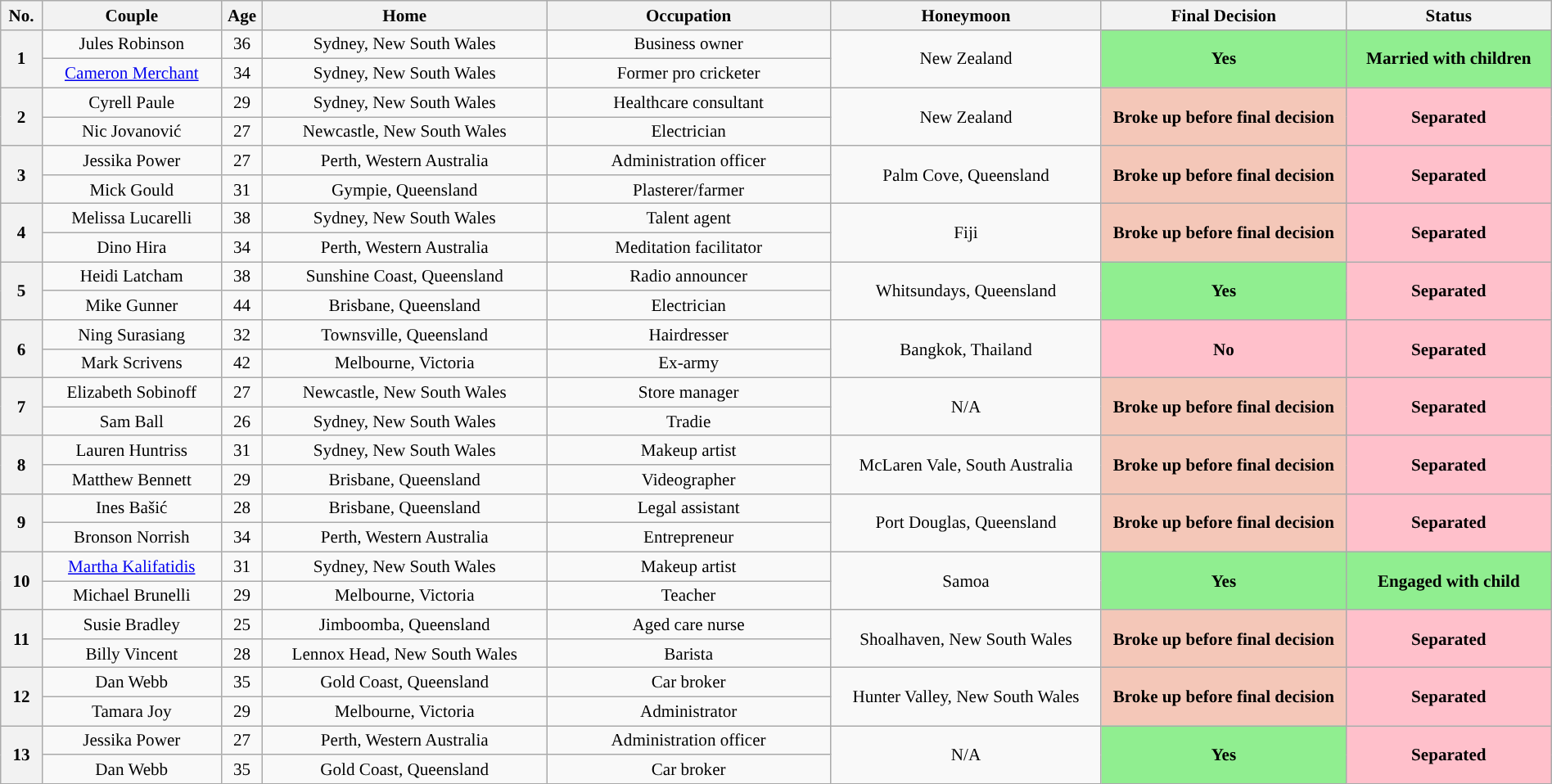<table class="wikitable plainrowheaders" style="text-align:center; width:100%; font-size:88%;">
<tr>
<th width=25>No.</th>
<th width=130>Couple</th>
<th width=25>Age</th>
<th width=210>Home</th>
<th width=210>Occupation</th>
<th width=200>Honeymoon</th>
<th width=180>Final Decision</th>
<th width=150>Status</th>
</tr>
<tr>
<th rowspan="2">1</th>
<td>Jules Robinson</td>
<td>36</td>
<td>Sydney, New South Wales</td>
<td>Business owner</td>
<td rowspan="2">New Zealand</td>
<th rowspan="2" style="background:lightgreen;">Yes</th>
<th rowspan="2" style="background:lightgreen;">Married with children</th>
</tr>
<tr>
<td><a href='#'>Cameron Merchant</a></td>
<td>34</td>
<td>Sydney, New South Wales</td>
<td>Former pro cricketer</td>
</tr>
<tr>
<th rowspan="2">2</th>
<td>Cyrell Paule</td>
<td>29</td>
<td>Sydney, New South Wales</td>
<td>Healthcare consultant</td>
<td rowspan="2">New Zealand</td>
<th rowspan="2" style="background:#f4c7b8;">Broke up before final decision</th>
<th rowspan="2" style="background:pink;">Separated</th>
</tr>
<tr>
<td>Nic Jovanović</td>
<td>27</td>
<td>Newcastle, New South Wales</td>
<td>Electrician</td>
</tr>
<tr>
<th rowspan="2">3</th>
<td>Jessika Power</td>
<td>27</td>
<td>Perth, Western Australia</td>
<td>Administration officer</td>
<td rowspan="2">Palm Cove, Queensland</td>
<th rowspan="2" style="background:#f4c7b8;">Broke up before final decision</th>
<th rowspan="2" style="background:pink;">Separated</th>
</tr>
<tr>
<td>Mick Gould</td>
<td>31</td>
<td>Gympie, Queensland</td>
<td>Plasterer/farmer</td>
</tr>
<tr>
<th rowspan="2">4</th>
<td>Melissa Lucarelli</td>
<td>38</td>
<td>Sydney, New South Wales</td>
<td>Talent agent</td>
<td rowspan="2">Fiji</td>
<th rowspan="2" style="background:#f4c7b8;">Broke up before final decision</th>
<th rowspan="2" style="background:pink;">Separated</th>
</tr>
<tr>
<td>Dino Hira</td>
<td>34</td>
<td>Perth, Western Australia</td>
<td>Meditation facilitator</td>
</tr>
<tr>
<th rowspan="2">5</th>
<td>Heidi Latcham</td>
<td>38</td>
<td>Sunshine Coast, Queensland</td>
<td>Radio announcer</td>
<td rowspan="2">Whitsundays, Queensland</td>
<th rowspan="2" style="background:lightgreen;">Yes</th>
<th rowspan="2" style="background:pink;">Separated</th>
</tr>
<tr>
<td>Mike Gunner</td>
<td>44</td>
<td>Brisbane, Queensland</td>
<td>Electrician</td>
</tr>
<tr>
<th rowspan="2">6</th>
<td>Ning Surasiang</td>
<td>32</td>
<td>Townsville, Queensland</td>
<td>Hairdresser</td>
<td rowspan="2">Bangkok, Thailand</td>
<th rowspan="2" style="background:pink;">No</th>
<th rowspan="2" style="background:pink;">Separated</th>
</tr>
<tr>
<td>Mark Scrivens</td>
<td>42</td>
<td>Melbourne, Victoria</td>
<td>Ex-army</td>
</tr>
<tr>
<th rowspan="2">7</th>
<td>Elizabeth Sobinoff</td>
<td>27</td>
<td>Newcastle, New South Wales</td>
<td>Store manager</td>
<td rowspan="2">N/A</td>
<th rowspan="2" style="background:#f4c7b8;">Broke up before final decision</th>
<th rowspan="2" style="background:pink;">Separated</th>
</tr>
<tr>
<td>Sam Ball</td>
<td>26</td>
<td>Sydney, New South Wales</td>
<td>Tradie</td>
</tr>
<tr>
<th rowspan="2">8</th>
<td>Lauren Huntriss</td>
<td>31</td>
<td>Sydney, New South Wales</td>
<td>Makeup artist</td>
<td rowspan="2">McLaren Vale, South Australia</td>
<th rowspan="2" style="background:#f4c7b8;">Broke up before final decision</th>
<th rowspan="2" style="background:pink;">Separated</th>
</tr>
<tr>
<td>Matthew Bennett</td>
<td>29</td>
<td>Brisbane, Queensland</td>
<td>Videographer</td>
</tr>
<tr>
<th rowspan="2">9</th>
<td>Ines Bašić</td>
<td>28</td>
<td>Brisbane, Queensland</td>
<td>Legal assistant</td>
<td rowspan="2">Port Douglas, Queensland</td>
<th rowspan="2" style="background:#f4c7b8;">Broke up before final decision</th>
<th rowspan="2" style="background:pink;">Separated</th>
</tr>
<tr>
<td>Bronson Norrish</td>
<td>34</td>
<td>Perth, Western Australia</td>
<td>Entrepreneur</td>
</tr>
<tr>
<th rowspan="2">10</th>
<td><a href='#'>Martha Kalifatidis</a></td>
<td>31</td>
<td>Sydney, New South Wales</td>
<td>Makeup artist</td>
<td rowspan="2">Samoa</td>
<th rowspan="2" style="background:lightgreen">Yes</th>
<th rowspan="2" style="background:lightgreen;">Engaged with child</th>
</tr>
<tr>
<td>Michael Brunelli</td>
<td>29</td>
<td>Melbourne, Victoria</td>
<td>Teacher</td>
</tr>
<tr>
<th rowspan="2">11</th>
<td>Susie Bradley</td>
<td>25</td>
<td>Jimboomba, Queensland</td>
<td>Aged care nurse</td>
<td rowspan="2">Shoalhaven, New South Wales</td>
<th rowspan="2" style="background:#f4c7b8;">Broke up before final decision</th>
<th rowspan="2" style="background:pink;">Separated</th>
</tr>
<tr>
<td>Billy Vincent</td>
<td>28</td>
<td>Lennox Head, New South Wales</td>
<td>Barista</td>
</tr>
<tr>
<th rowspan="2">12</th>
<td>Dan Webb</td>
<td>35</td>
<td>Gold Coast, Queensland</td>
<td>Car broker</td>
<td rowspan="2">Hunter Valley, New South Wales</td>
<th rowspan="2" style="background:#f4c7b8;">Broke up before final decision</th>
<th rowspan="2" style="background:pink;">Separated</th>
</tr>
<tr>
<td>Tamara Joy</td>
<td>29</td>
<td>Melbourne, Victoria</td>
<td>Administrator</td>
</tr>
<tr>
<th rowspan="2">13</th>
<td>Jessika Power</td>
<td>27</td>
<td>Perth, Western Australia</td>
<td>Administration officer</td>
<td rowspan="2">N/A</td>
<th rowspan="2" style="background:lightgreen">Yes</th>
<th rowspan="2" style="background:pink;">Separated</th>
</tr>
<tr>
<td>Dan Webb</td>
<td>35</td>
<td>Gold Coast, Queensland</td>
<td>Car broker</td>
</tr>
</table>
